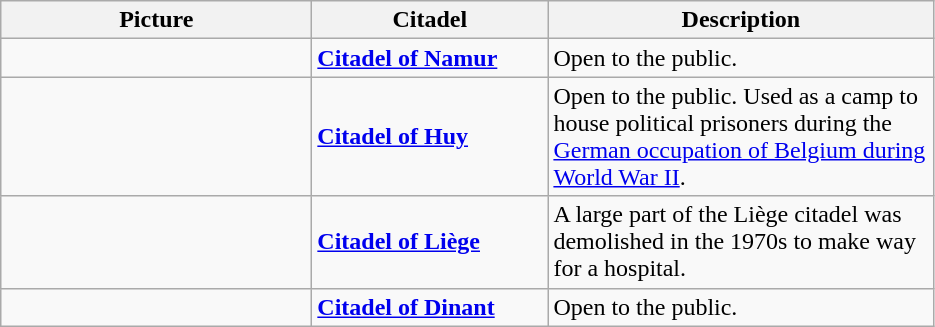<table class="wikitable">
<tr>
<th width="200">Picture</th>
<th width="150">Citadel</th>
<th width="250">Description</th>
</tr>
<tr>
<td></td>
<td><strong><a href='#'>Citadel of Namur</a></strong><br></td>
<td>Open to the public.</td>
</tr>
<tr>
<td></td>
<td><strong><a href='#'>Citadel of Huy</a></strong><br></td>
<td>Open to the public. Used as a camp to house political prisoners during the <a href='#'>German occupation of Belgium during World War II</a>.</td>
</tr>
<tr>
<td></td>
<td><strong><a href='#'>Citadel of Liège</a></strong><br></td>
<td>A large part of the Liège citadel was demolished in the 1970s to make way for a hospital.</td>
</tr>
<tr>
<td></td>
<td><strong><a href='#'>Citadel of Dinant</a></strong><br></td>
<td>Open to the public.</td>
</tr>
</table>
